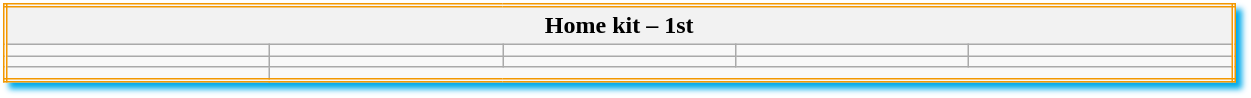<table class="wikitable mw-collapsible mw-collapsed" style="width:65%; border:double #F39800; box-shadow: 4px 4px 4px #00ACEC;">
<tr>
<th colspan=5>Home kit – 1st</th>
</tr>
<tr>
<td></td>
<td></td>
<td></td>
<td></td>
<td></td>
</tr>
<tr>
<td></td>
<td></td>
<td></td>
<td></td>
<td></td>
</tr>
<tr>
<td></td>
</tr>
</table>
